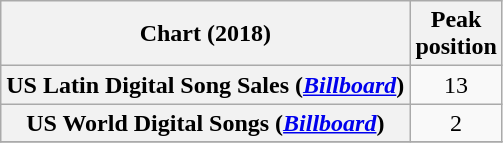<table class="wikitable plainrowheaders" style="text-align:center;">
<tr>
<th scope="col">Chart (2018)</th>
<th scope="col">Peak<br>position</th>
</tr>
<tr>
<th scope="row">US Latin Digital Song Sales (<a href='#'><em>Billboard</em></a>)</th>
<td>13</td>
</tr>
<tr>
<th scope="row">US World Digital Songs (<a href='#'><em>Billboard</em></a>)</th>
<td>2</td>
</tr>
<tr>
</tr>
</table>
